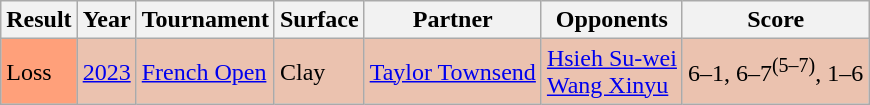<table class="sortable wikitable">
<tr>
<th>Result</th>
<th>Year</th>
<th>Tournament</th>
<th>Surface</th>
<th>Partner</th>
<th>Opponents</th>
<th class="unsortable">Score</th>
</tr>
<tr style="background:#ebc2af;">
<td style="background:#ffa07a;">Loss</td>
<td><a href='#'>2023</a></td>
<td><a href='#'>French Open</a></td>
<td>Clay</td>
<td> <a href='#'>Taylor Townsend</a></td>
<td> <a href='#'>Hsieh Su-wei</a> <br>  <a href='#'>Wang Xinyu</a></td>
<td>6–1, 6–7<sup>(5–7)</sup>, 1–6</td>
</tr>
</table>
